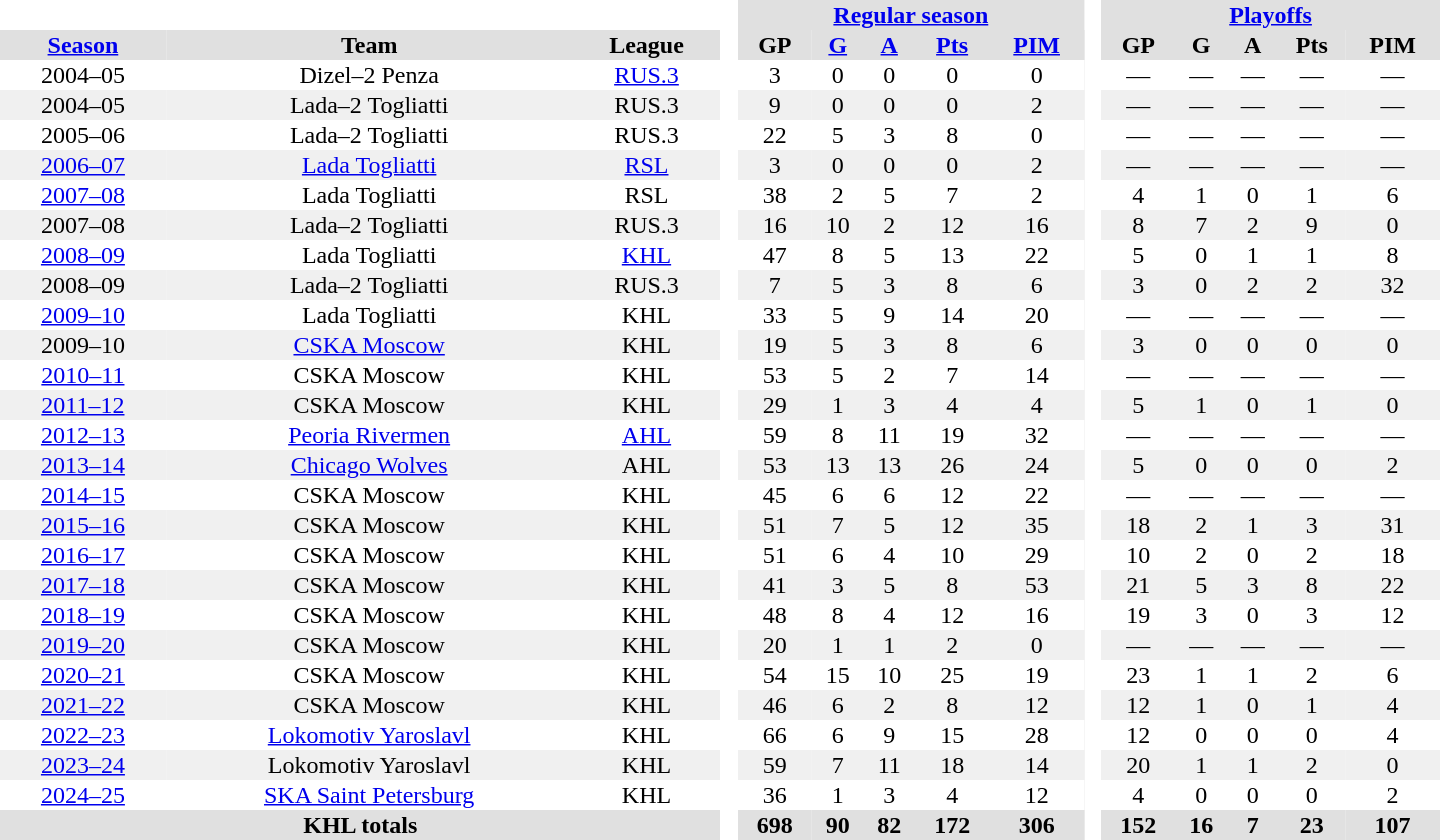<table border="0" cellpadding="1" cellspacing="0" style="text-align:center; width:60em">
<tr bgcolor="#e0e0e0">
<th colspan="3" bgcolor="#ffffff"> </th>
<th rowspan="99" bgcolor="#ffffff"> </th>
<th colspan="5"><a href='#'>Regular season</a></th>
<th rowspan="99" bgcolor="#ffffff"> </th>
<th colspan="5"><a href='#'>Playoffs</a></th>
</tr>
<tr bgcolor="#e0e0e0">
<th><a href='#'>Season</a></th>
<th>Team</th>
<th>League</th>
<th>GP</th>
<th><a href='#'>G</a></th>
<th><a href='#'>A</a></th>
<th><a href='#'>Pts</a></th>
<th><a href='#'>PIM</a></th>
<th>GP</th>
<th>G</th>
<th>A</th>
<th>Pts</th>
<th>PIM</th>
</tr>
<tr>
<td>2004–05</td>
<td>Dizel–2 Penza</td>
<td><a href='#'>RUS.3</a></td>
<td>3</td>
<td>0</td>
<td>0</td>
<td>0</td>
<td>0</td>
<td>—</td>
<td>—</td>
<td>—</td>
<td>—</td>
<td>—</td>
</tr>
<tr bgcolor="#f0f0f0">
<td>2004–05</td>
<td>Lada–2 Togliatti</td>
<td>RUS.3</td>
<td>9</td>
<td>0</td>
<td>0</td>
<td>0</td>
<td>2</td>
<td>—</td>
<td>—</td>
<td>—</td>
<td>—</td>
<td>—</td>
</tr>
<tr>
<td>2005–06</td>
<td>Lada–2 Togliatti</td>
<td>RUS.3</td>
<td>22</td>
<td>5</td>
<td>3</td>
<td>8</td>
<td>0</td>
<td>—</td>
<td>—</td>
<td>—</td>
<td>—</td>
<td>—</td>
</tr>
<tr bgcolor="#f0f0f0">
<td><a href='#'>2006–07</a></td>
<td><a href='#'>Lada Togliatti</a></td>
<td><a href='#'>RSL</a></td>
<td>3</td>
<td>0</td>
<td>0</td>
<td>0</td>
<td>2</td>
<td>—</td>
<td>—</td>
<td>—</td>
<td>—</td>
<td>—</td>
</tr>
<tr>
<td><a href='#'>2007–08</a></td>
<td>Lada Togliatti</td>
<td>RSL</td>
<td>38</td>
<td>2</td>
<td>5</td>
<td>7</td>
<td>2</td>
<td>4</td>
<td>1</td>
<td>0</td>
<td>1</td>
<td>6</td>
</tr>
<tr bgcolor="#f0f0f0">
<td>2007–08</td>
<td>Lada–2 Togliatti</td>
<td>RUS.3</td>
<td>16</td>
<td>10</td>
<td>2</td>
<td>12</td>
<td>16</td>
<td>8</td>
<td>7</td>
<td>2</td>
<td>9</td>
<td>0</td>
</tr>
<tr>
<td><a href='#'>2008–09</a></td>
<td>Lada Togliatti</td>
<td><a href='#'>KHL</a></td>
<td>47</td>
<td>8</td>
<td>5</td>
<td>13</td>
<td>22</td>
<td>5</td>
<td>0</td>
<td>1</td>
<td>1</td>
<td>8</td>
</tr>
<tr bgcolor="#f0f0f0">
<td>2008–09</td>
<td>Lada–2 Togliatti</td>
<td>RUS.3</td>
<td>7</td>
<td>5</td>
<td>3</td>
<td>8</td>
<td>6</td>
<td>3</td>
<td>0</td>
<td>2</td>
<td>2</td>
<td>32</td>
</tr>
<tr>
<td><a href='#'>2009–10</a></td>
<td>Lada Togliatti</td>
<td>KHL</td>
<td>33</td>
<td>5</td>
<td>9</td>
<td>14</td>
<td>20</td>
<td>—</td>
<td>—</td>
<td>—</td>
<td>—</td>
<td>—</td>
</tr>
<tr bgcolor="#f0f0f0">
<td>2009–10</td>
<td><a href='#'>CSKA Moscow</a></td>
<td>KHL</td>
<td>19</td>
<td>5</td>
<td>3</td>
<td>8</td>
<td>6</td>
<td>3</td>
<td>0</td>
<td>0</td>
<td>0</td>
<td>0</td>
</tr>
<tr>
<td><a href='#'>2010–11</a></td>
<td>CSKA Moscow</td>
<td>KHL</td>
<td>53</td>
<td>5</td>
<td>2</td>
<td>7</td>
<td>14</td>
<td>—</td>
<td>—</td>
<td>—</td>
<td>—</td>
<td>—</td>
</tr>
<tr bgcolor="#f0f0f0">
<td><a href='#'>2011–12</a></td>
<td>CSKA Moscow</td>
<td>KHL</td>
<td>29</td>
<td>1</td>
<td>3</td>
<td>4</td>
<td>4</td>
<td>5</td>
<td>1</td>
<td>0</td>
<td>1</td>
<td>0</td>
</tr>
<tr>
<td><a href='#'>2012–13</a></td>
<td><a href='#'>Peoria Rivermen</a></td>
<td><a href='#'>AHL</a></td>
<td>59</td>
<td>8</td>
<td>11</td>
<td>19</td>
<td>32</td>
<td>—</td>
<td>—</td>
<td>—</td>
<td>—</td>
<td>—</td>
</tr>
<tr bgcolor="#f0f0f0">
<td><a href='#'>2013–14</a></td>
<td><a href='#'>Chicago Wolves</a></td>
<td>AHL</td>
<td>53</td>
<td>13</td>
<td>13</td>
<td>26</td>
<td>24</td>
<td>5</td>
<td>0</td>
<td>0</td>
<td>0</td>
<td>2</td>
</tr>
<tr>
<td><a href='#'>2014–15</a></td>
<td>CSKA Moscow</td>
<td>KHL</td>
<td>45</td>
<td>6</td>
<td>6</td>
<td>12</td>
<td>22</td>
<td>—</td>
<td>—</td>
<td>—</td>
<td>—</td>
<td>—</td>
</tr>
<tr bgcolor="#f0f0f0">
<td><a href='#'>2015–16</a></td>
<td>CSKA Moscow</td>
<td>KHL</td>
<td>51</td>
<td>7</td>
<td>5</td>
<td>12</td>
<td>35</td>
<td>18</td>
<td>2</td>
<td>1</td>
<td>3</td>
<td>31</td>
</tr>
<tr>
<td><a href='#'>2016–17</a></td>
<td>CSKA Moscow</td>
<td>KHL</td>
<td>51</td>
<td>6</td>
<td>4</td>
<td>10</td>
<td>29</td>
<td>10</td>
<td>2</td>
<td>0</td>
<td>2</td>
<td>18</td>
</tr>
<tr bgcolor="#f0f0f0">
<td><a href='#'>2017–18</a></td>
<td>CSKA Moscow</td>
<td>KHL</td>
<td>41</td>
<td>3</td>
<td>5</td>
<td>8</td>
<td>53</td>
<td>21</td>
<td>5</td>
<td>3</td>
<td>8</td>
<td>22</td>
</tr>
<tr>
<td><a href='#'>2018–19</a></td>
<td>CSKA Moscow</td>
<td>KHL</td>
<td>48</td>
<td>8</td>
<td>4</td>
<td>12</td>
<td>16</td>
<td>19</td>
<td>3</td>
<td>0</td>
<td>3</td>
<td>12</td>
</tr>
<tr bgcolor="#f0f0f0">
<td><a href='#'>2019–20</a></td>
<td>CSKA Moscow</td>
<td>KHL</td>
<td>20</td>
<td>1</td>
<td>1</td>
<td>2</td>
<td>0</td>
<td>—</td>
<td>—</td>
<td>—</td>
<td>—</td>
<td>—</td>
</tr>
<tr>
<td><a href='#'>2020–21</a></td>
<td>CSKA Moscow</td>
<td>KHL</td>
<td>54</td>
<td>15</td>
<td>10</td>
<td>25</td>
<td>19</td>
<td>23</td>
<td>1</td>
<td>1</td>
<td>2</td>
<td>6</td>
</tr>
<tr bgcolor="#f0f0f0">
<td><a href='#'>2021–22</a></td>
<td>CSKA Moscow</td>
<td>KHL</td>
<td>46</td>
<td>6</td>
<td>2</td>
<td>8</td>
<td>12</td>
<td>12</td>
<td>1</td>
<td>0</td>
<td>1</td>
<td>4</td>
</tr>
<tr>
<td><a href='#'>2022–23</a></td>
<td><a href='#'>Lokomotiv Yaroslavl</a></td>
<td>KHL</td>
<td>66</td>
<td>6</td>
<td>9</td>
<td>15</td>
<td>28</td>
<td>12</td>
<td>0</td>
<td>0</td>
<td>0</td>
<td>4</td>
</tr>
<tr bgcolor="#f0f0f0">
<td><a href='#'>2023–24</a></td>
<td>Lokomotiv Yaroslavl</td>
<td>KHL</td>
<td>59</td>
<td>7</td>
<td>11</td>
<td>18</td>
<td>14</td>
<td>20</td>
<td>1</td>
<td>1</td>
<td>2</td>
<td>0</td>
</tr>
<tr>
<td><a href='#'>2024–25</a></td>
<td><a href='#'>SKA Saint Petersburg</a></td>
<td>KHL</td>
<td>36</td>
<td>1</td>
<td>3</td>
<td>4</td>
<td>12</td>
<td>4</td>
<td>0</td>
<td>0</td>
<td>0</td>
<td>2</td>
</tr>
<tr bgcolor="#e0e0e0">
<th colspan="3">KHL totals</th>
<th>698</th>
<th>90</th>
<th>82</th>
<th>172</th>
<th>306</th>
<th>152</th>
<th>16</th>
<th>7</th>
<th>23</th>
<th>107</th>
</tr>
</table>
